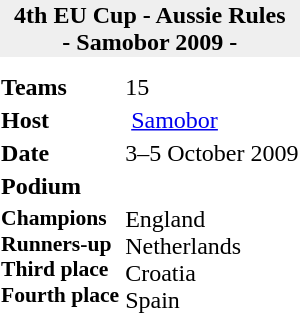<table class="toccolours" style="float: right; margin: 0 0 1em 1em;">
<tr>
<td colspan="2" style="background: #efefef; text-align: center;"><strong>4th EU Cup - Aussie Rules <br>- Samobor 2009 -</strong></td>
</tr>
<tr>
<td colspan="2" style="text-align: center;"></td>
</tr>
<tr style="vertical-align:top;">
<th colspan=2></th>
</tr>
<tr style="vertical-align:top;">
<td><strong>Teams</strong></td>
<td>15</td>
</tr>
<tr style="vertical-align:top;">
<td><strong>Host</strong></td>
<td> <a href='#'>Samobor</a></td>
</tr>
<tr style="vertical-align:top;">
<td><strong>Date</strong></td>
<td>3–5 October 2009</td>
</tr>
<tr style="vertical-align:top;">
<td><strong>Podium</strong></td>
</tr>
<tr style="vertical-align:top;">
<td style=font-size:90%><strong>Champions</strong> <br><strong>Runners-up</strong> <br><strong>Third place</strong> <br><strong>Fourth place</strong></td>
<td> England<br> Netherlands<br> Croatia<br> Spain</td>
</tr>
</table>
